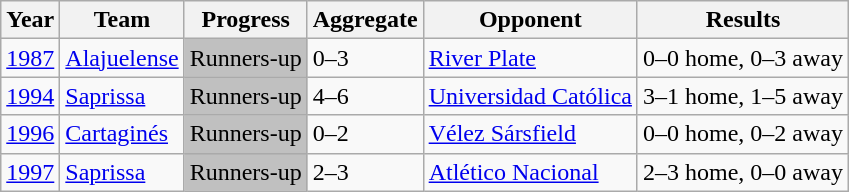<table class="wikitable">
<tr>
<th>Year</th>
<th>Team</th>
<th>Progress</th>
<th>Aggregate</th>
<th>Opponent</th>
<th>Results</th>
</tr>
<tr>
<td><a href='#'>1987</a></td>
<td><a href='#'>Alajuelense</a></td>
<td bgcolor=silver>Runners-up</td>
<td>0–3</td>
<td> <a href='#'>River Plate</a></td>
<td>0–0 home, 0–3 away</td>
</tr>
<tr>
<td><a href='#'>1994</a></td>
<td><a href='#'>Saprissa</a></td>
<td bgcolor=silver>Runners-up</td>
<td>4–6 </td>
<td> <a href='#'>Universidad Católica</a></td>
<td>3–1 home, 1–5 away</td>
</tr>
<tr>
<td><a href='#'>1996</a></td>
<td><a href='#'>Cartaginés</a></td>
<td bgcolor=silver>Runners-up</td>
<td>0–2</td>
<td> <a href='#'>Vélez Sársfield</a></td>
<td>0–0 home, 0–2 away</td>
</tr>
<tr>
<td><a href='#'>1997</a></td>
<td><a href='#'>Saprissa</a></td>
<td bgcolor=silver>Runners-up</td>
<td>2–3</td>
<td> <a href='#'>Atlético Nacional</a></td>
<td>2–3 home, 0–0 away</td>
</tr>
</table>
